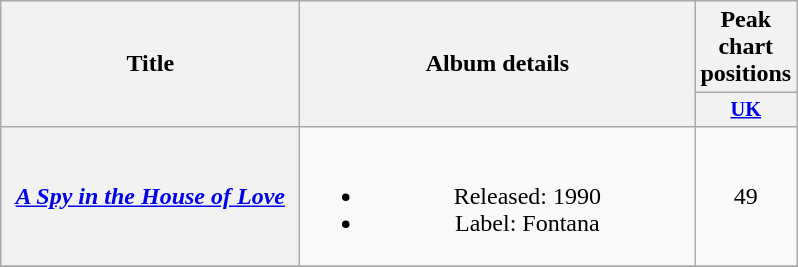<table class="wikitable plainrowheaders" style="text-align:center;" border="1">
<tr>
<th scope="col" rowspan="2" style="width:12em;">Title</th>
<th scope="col" rowspan="2" style="width:16em;">Album details</th>
<th scope="col" colspan="1">Peak chart<br>positions</th>
</tr>
<tr>
<th scope="col" style="width:3em; font-size:85%"><a href='#'>UK</a><br></th>
</tr>
<tr>
<th scope="row"><em><a href='#'>A Spy in the House of Love</a></em></th>
<td><br><ul><li>Released: 1990</li><li>Label: Fontana</li></ul></td>
<td>49</td>
</tr>
<tr>
</tr>
</table>
